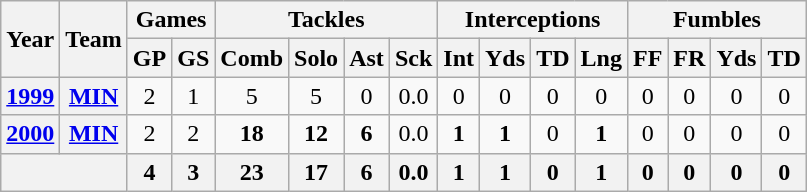<table class="wikitable" style="text-align:center">
<tr>
<th rowspan="2">Year</th>
<th rowspan="2">Team</th>
<th colspan="2">Games</th>
<th colspan="4">Tackles</th>
<th colspan="4">Interceptions</th>
<th colspan="4">Fumbles</th>
</tr>
<tr>
<th>GP</th>
<th>GS</th>
<th>Comb</th>
<th>Solo</th>
<th>Ast</th>
<th>Sck</th>
<th>Int</th>
<th>Yds</th>
<th>TD</th>
<th>Lng</th>
<th>FF</th>
<th>FR</th>
<th>Yds</th>
<th>TD</th>
</tr>
<tr>
<th><a href='#'>1999</a></th>
<th><a href='#'>MIN</a></th>
<td>2</td>
<td>1</td>
<td>5</td>
<td>5</td>
<td>0</td>
<td>0.0</td>
<td>0</td>
<td>0</td>
<td>0</td>
<td>0</td>
<td>0</td>
<td>0</td>
<td>0</td>
<td>0</td>
</tr>
<tr>
<th><a href='#'>2000</a></th>
<th><a href='#'>MIN</a></th>
<td>2</td>
<td>2</td>
<td><strong>18</strong></td>
<td><strong>12</strong></td>
<td><strong>6</strong></td>
<td>0.0</td>
<td><strong>1</strong></td>
<td><strong>1</strong></td>
<td>0</td>
<td><strong>1</strong></td>
<td>0</td>
<td>0</td>
<td>0</td>
<td>0</td>
</tr>
<tr>
<th colspan="2"></th>
<th>4</th>
<th>3</th>
<th>23</th>
<th>17</th>
<th>6</th>
<th>0.0</th>
<th>1</th>
<th>1</th>
<th>0</th>
<th>1</th>
<th>0</th>
<th>0</th>
<th>0</th>
<th>0</th>
</tr>
</table>
